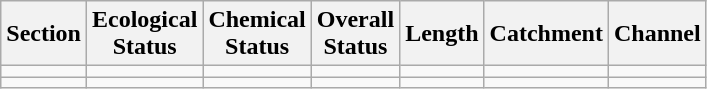<table class="wikitable">
<tr>
<th>Section</th>
<th>Ecological<br>Status</th>
<th>Chemical<br>Status</th>
<th>Overall<br>Status</th>
<th>Length</th>
<th>Catchment</th>
<th>Channel</th>
</tr>
<tr>
<td></td>
<td></td>
<td></td>
<td></td>
<td></td>
<td></td>
<td></td>
</tr>
<tr>
<td></td>
<td></td>
<td></td>
<td></td>
<td></td>
<td></td>
<td></td>
</tr>
</table>
